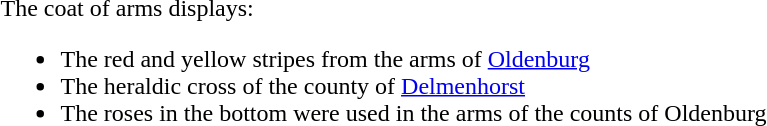<table>
<tr valign=top>
<td></td>
<td><br>The coat of arms displays:<ul><li>The red and yellow stripes from the arms of <a href='#'>Oldenburg</a></li><li>The heraldic cross of the county of <a href='#'>Delmenhorst</a></li><li>The roses in the bottom were used in the arms of the counts of Oldenburg</li></ul></td>
</tr>
</table>
